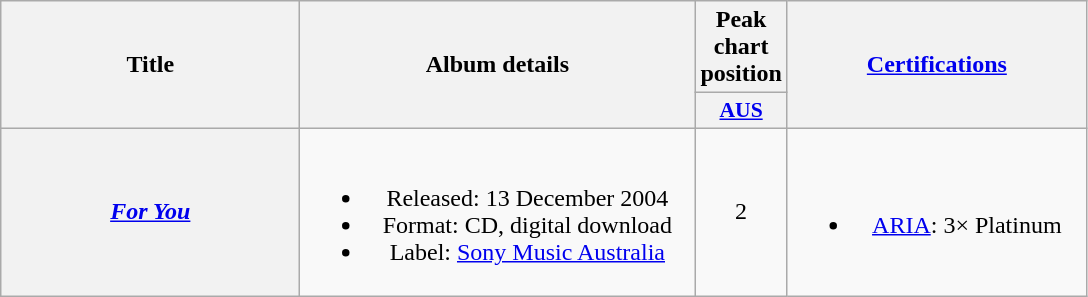<table class="wikitable plainrowheaders" style="text-align:center;" border="1">
<tr>
<th scope="col" rowspan="2" style="width:12em;">Title</th>
<th scope="col" rowspan="2" style="width:16em;">Album details</th>
<th scope="col">Peak chart<br>position</th>
<th scope="col" rowspan="2" style="width:12em;"><a href='#'>Certifications</a></th>
</tr>
<tr>
<th style="width:3em; font-size:90%"><a href='#'>AUS</a><br></th>
</tr>
<tr>
<th scope="row"><em><a href='#'>For You</a></em></th>
<td><br><ul><li>Released: 13 December 2004</li><li>Format: CD, digital download</li><li>Label: <a href='#'>Sony Music Australia</a></li></ul></td>
<td align="center">2</td>
<td align="center"><br><ul><li><a href='#'>ARIA</a>: 3× Platinum</li></ul></td>
</tr>
</table>
